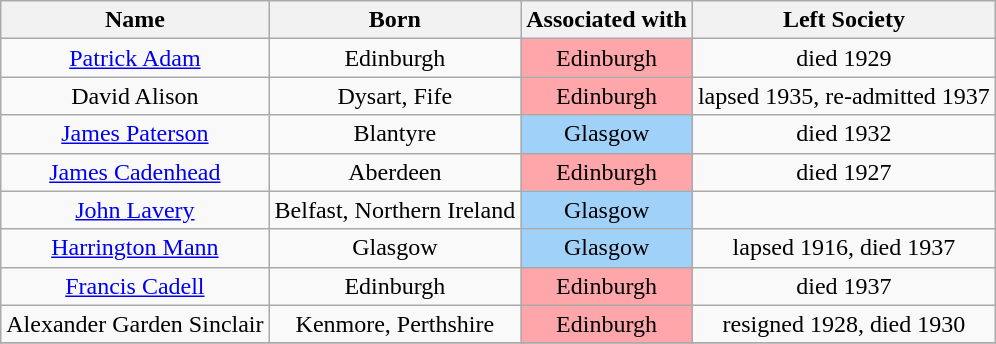<table class="wikitable" style="text-align:center">
<tr>
<th>Name</th>
<th>Born</th>
<th>Associated with</th>
<th>Left Society</th>
</tr>
<tr>
<td><a href='#'>Patrick Adam</a></td>
<td>Edinburgh</td>
<td style="text-align:center; background:#ffa6aa;">Edinburgh</td>
<td>died 1929</td>
</tr>
<tr>
<td>David Alison</td>
<td>Dysart, Fife</td>
<td style="text-align:center; background:#ffa6aa;">Edinburgh</td>
<td>lapsed 1935, re-admitted 1937</td>
</tr>
<tr>
<td><a href='#'>James Paterson</a></td>
<td>Blantyre</td>
<td style="text-align:center; background:#A0D1F9;">Glasgow</td>
<td>died 1932</td>
</tr>
<tr>
<td><a href='#'>James Cadenhead</a></td>
<td>Aberdeen</td>
<td style="text-align:center; background:#ffa6aa;">Edinburgh</td>
<td>died 1927</td>
</tr>
<tr>
<td><a href='#'>John Lavery</a></td>
<td>Belfast, Northern Ireland</td>
<td style="text-align:center; background:#A0D1F9;">Glasgow</td>
</tr>
<tr>
<td><a href='#'>Harrington Mann</a></td>
<td>Glasgow</td>
<td style="text-align:center; background:#A0D1F9;">Glasgow</td>
<td>lapsed 1916, died 1937</td>
</tr>
<tr>
<td><a href='#'>Francis Cadell</a></td>
<td>Edinburgh</td>
<td style="text-align:center; background:#ffa6aa;">Edinburgh</td>
<td>died 1937</td>
</tr>
<tr>
<td>Alexander Garden Sinclair</td>
<td>Kenmore, Perthshire</td>
<td style="text-align:center; background:#ffa6aa;">Edinburgh</td>
<td>resigned 1928, died 1930</td>
</tr>
<tr>
</tr>
</table>
